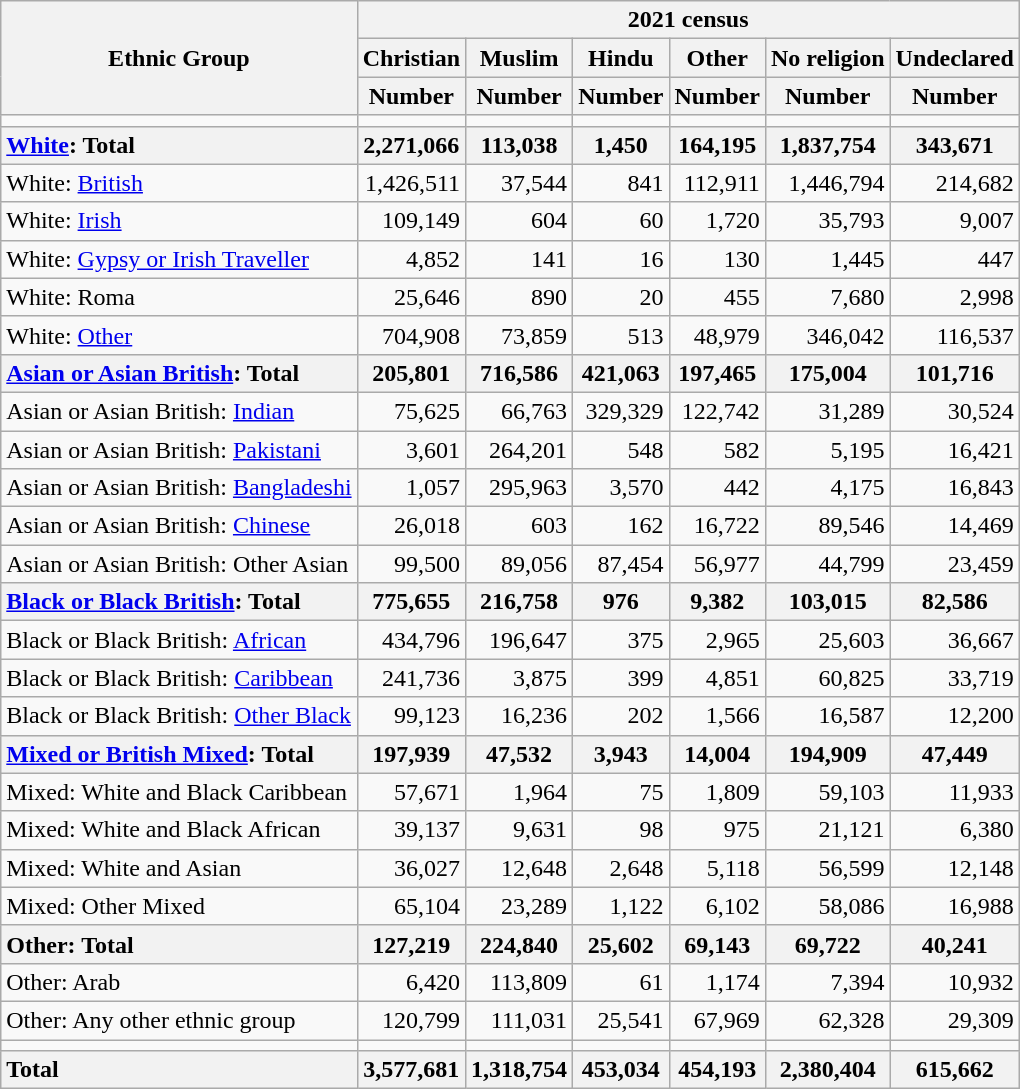<table class="wikitable sortable mw-collapsible mw-collapsed" style="text-align:right">
<tr>
<th rowspan="3">Ethnic Group</th>
<th colspan="6">2021 census</th>
</tr>
<tr>
<th>Christian</th>
<th>Muslim</th>
<th>Hindu</th>
<th>Other</th>
<th>No religion</th>
<th>Undeclared</th>
</tr>
<tr>
<th>Number</th>
<th>Number</th>
<th>Number</th>
<th>Number</th>
<th>Number</th>
<th>Number</th>
</tr>
<tr>
<td></td>
<td></td>
<td></td>
<td></td>
<td></td>
<td></td>
<td></td>
</tr>
<tr>
<th scope="row" style="text-align:left"><a href='#'>White</a>: Total</th>
<th>2,271,066</th>
<th>113,038</th>
<th>1,450</th>
<th>164,195</th>
<th>1,837,754</th>
<th>343,671</th>
</tr>
<tr>
<td scope="row" style="text-align:left">White: <a href='#'>British</a></td>
<td>1,426,511</td>
<td>37,544</td>
<td>841</td>
<td>112,911</td>
<td>1,446,794</td>
<td>214,682</td>
</tr>
<tr>
<td scope="row" style="text-align:left">White: <a href='#'>Irish</a></td>
<td>109,149</td>
<td>604</td>
<td>60</td>
<td>1,720</td>
<td>35,793</td>
<td>9,007</td>
</tr>
<tr>
<td scope="row" style="text-align:left">White: <a href='#'>Gypsy or Irish Traveller</a></td>
<td>4,852</td>
<td>141</td>
<td>16</td>
<td>130</td>
<td>1,445</td>
<td>447</td>
</tr>
<tr>
<td scope="row" style="text-align:left">White: Roma</td>
<td>25,646</td>
<td>890</td>
<td>20</td>
<td>455</td>
<td>7,680</td>
<td>2,998</td>
</tr>
<tr>
<td scope="row" style="text-align:left">White: <a href='#'>Other</a></td>
<td>704,908</td>
<td>73,859</td>
<td>513</td>
<td>48,979</td>
<td>346,042</td>
<td>116,537</td>
</tr>
<tr>
<th scope="row" style="text-align:left"><a href='#'>Asian or Asian British</a>: Total</th>
<th>205,801</th>
<th>716,586</th>
<th>421,063</th>
<th>197,465</th>
<th>175,004</th>
<th>101,716</th>
</tr>
<tr>
<td scope="row" style="text-align:left">Asian or Asian British: <a href='#'>Indian</a></td>
<td>75,625</td>
<td>66,763</td>
<td>329,329</td>
<td>122,742</td>
<td>31,289</td>
<td>30,524</td>
</tr>
<tr>
<td scope="row" style="text-align:left">Asian or Asian British: <a href='#'>Pakistani</a></td>
<td>3,601</td>
<td>264,201</td>
<td>548</td>
<td>582</td>
<td>5,195</td>
<td>16,421</td>
</tr>
<tr>
<td scope="row" style="text-align:left">Asian or Asian British: <a href='#'>Bangladeshi</a></td>
<td>1,057</td>
<td>295,963</td>
<td>3,570</td>
<td>442</td>
<td>4,175</td>
<td>16,843</td>
</tr>
<tr>
<td scope="row" style="text-align:left">Asian or Asian British: <a href='#'>Chinese</a></td>
<td>26,018</td>
<td>603</td>
<td>162</td>
<td>16,722</td>
<td>89,546</td>
<td>14,469</td>
</tr>
<tr>
<td scope="row" style="text-align:left">Asian or Asian British: Other Asian</td>
<td>99,500</td>
<td>89,056</td>
<td>87,454</td>
<td>56,977</td>
<td>44,799</td>
<td>23,459</td>
</tr>
<tr>
<th scope="row" style="text-align:left"><a href='#'>Black or Black British</a>: Total</th>
<th>775,655</th>
<th>216,758</th>
<th>976</th>
<th>9,382</th>
<th>103,015</th>
<th>82,586</th>
</tr>
<tr>
<td scope="row" style="text-align:left">Black or Black British: <a href='#'>African</a></td>
<td>434,796</td>
<td>196,647</td>
<td>375</td>
<td>2,965</td>
<td>25,603</td>
<td>36,667</td>
</tr>
<tr>
<td scope="row" style="text-align:left">Black or Black British: <a href='#'>Caribbean</a></td>
<td>241,736</td>
<td>3,875</td>
<td>399</td>
<td>4,851</td>
<td>60,825</td>
<td>33,719</td>
</tr>
<tr>
<td scope="row" style="text-align:left">Black or Black British: <a href='#'>Other Black</a></td>
<td>99,123</td>
<td>16,236</td>
<td>202</td>
<td>1,566</td>
<td>16,587</td>
<td>12,200</td>
</tr>
<tr>
<th scope="row" style="text-align:left"><a href='#'>Mixed or British Mixed</a>: Total</th>
<th>197,939</th>
<th>47,532</th>
<th>3,943</th>
<th>14,004</th>
<th>194,909</th>
<th>47,449</th>
</tr>
<tr>
<td scope="row" style="text-align:left">Mixed: White and Black Caribbean</td>
<td>57,671</td>
<td>1,964</td>
<td>75</td>
<td>1,809</td>
<td>59,103</td>
<td>11,933</td>
</tr>
<tr>
<td scope="row" style="text-align:left">Mixed: White and Black African</td>
<td>39,137</td>
<td>9,631</td>
<td>98</td>
<td>975</td>
<td>21,121</td>
<td>6,380</td>
</tr>
<tr>
<td scope="row" style="text-align:left">Mixed: White and Asian</td>
<td>36,027</td>
<td>12,648</td>
<td>2,648</td>
<td>5,118</td>
<td>56,599</td>
<td>12,148</td>
</tr>
<tr>
<td scope="row" style="text-align:left">Mixed: Other Mixed</td>
<td>65,104</td>
<td>23,289</td>
<td>1,122</td>
<td>6,102</td>
<td>58,086</td>
<td>16,988</td>
</tr>
<tr>
<th scope="row" style="text-align:left">Other: Total</th>
<th>127,219</th>
<th>224,840</th>
<th>25,602</th>
<th>69,143</th>
<th>69,722</th>
<th>40,241</th>
</tr>
<tr>
<td scope="row" style="text-align:left">Other: Arab</td>
<td>6,420</td>
<td>113,809</td>
<td>61</td>
<td>1,174</td>
<td>7,394</td>
<td>10,932</td>
</tr>
<tr>
<td scope="row" style="text-align:left">Other: Any other ethnic group</td>
<td>120,799</td>
<td>111,031</td>
<td>25,541</td>
<td>67,969</td>
<td>62,328</td>
<td>29,309</td>
</tr>
<tr>
<td></td>
<td></td>
<td></td>
<td></td>
<td></td>
<td></td>
<td></td>
</tr>
<tr>
<th scope="row" style="text-align:left">Total</th>
<th>3,577,681</th>
<th>1,318,754</th>
<th>453,034</th>
<th>454,193</th>
<th>2,380,404</th>
<th>615,662</th>
</tr>
</table>
